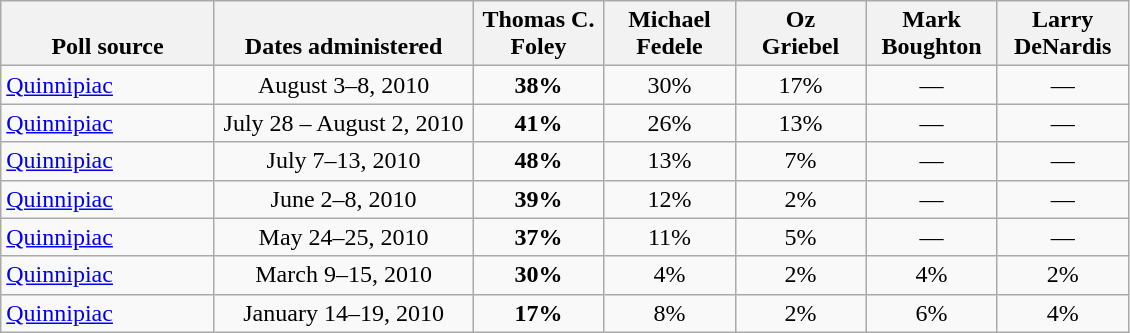<table class="wikitable"  style="text-align:center; text-align:center;">
<tr valign=bottom>
<th style="width:135px;">Poll source</th>
<th style="width:165px;">Dates administered</th>
<th style="width:80px;">Thomas C.<br>Foley</th>
<th style="width:80px;">Michael<br>Fedele</th>
<th style="width:80px;">Oz<br>Griebel</th>
<th style="width:80px;">Mark<br>Boughton</th>
<th style="width:80px;">Larry<br>DeNardis</th>
</tr>
<tr>
<td align=left><a href='#'>Quinnipiac</a></td>
<td>August 3–8, 2010</td>
<td><strong>38%</strong></td>
<td>30%</td>
<td>17%</td>
<td>—</td>
<td>—</td>
</tr>
<tr>
<td align=left><a href='#'>Quinnipiac</a></td>
<td>July 28 – August 2, 2010</td>
<td><strong>41%</strong></td>
<td>26%</td>
<td>13%</td>
<td>—</td>
<td>—</td>
</tr>
<tr>
<td align=left><a href='#'>Quinnipiac</a></td>
<td>July 7–13, 2010</td>
<td><strong>48%</strong></td>
<td>13%</td>
<td>7%</td>
<td>—</td>
<td>—</td>
</tr>
<tr>
<td align=left><a href='#'>Quinnipiac</a></td>
<td>June 2–8, 2010</td>
<td><strong>39%</strong></td>
<td>12%</td>
<td>2%</td>
<td>—</td>
<td>—</td>
</tr>
<tr>
<td align=left><a href='#'>Quinnipiac</a></td>
<td>May 24–25, 2010</td>
<td><strong>37%</strong></td>
<td>11%</td>
<td>5%</td>
<td>—</td>
<td>—</td>
</tr>
<tr>
<td align=left><a href='#'>Quinnipiac</a></td>
<td>March 9–15, 2010</td>
<td><strong>30%</strong></td>
<td>4%</td>
<td>2%</td>
<td>4%</td>
<td>2%</td>
</tr>
<tr>
<td align=left><a href='#'>Quinnipiac</a></td>
<td>January 14–19, 2010</td>
<td><strong>17%</strong></td>
<td>8%</td>
<td>2%</td>
<td>6%</td>
<td>4%</td>
</tr>
</table>
